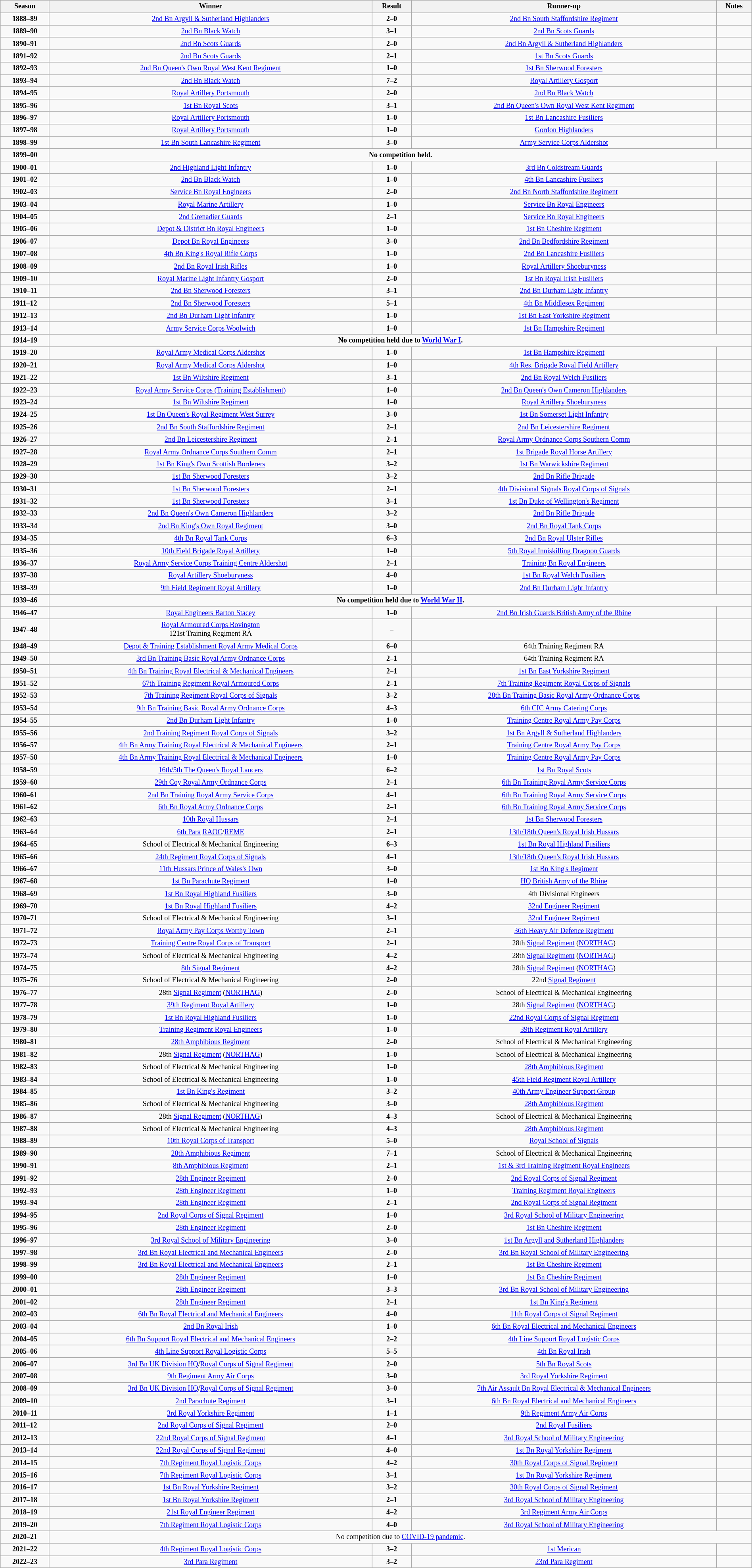<table class="wikitable" style="text-align: center; width: 100%; font-size: 12px">
<tr>
<th><strong>Season</strong></th>
<th><strong>Winner</strong></th>
<th><strong>Result</strong></th>
<th><strong>Runner-up</strong></th>
<th><strong>Notes</strong></th>
</tr>
<tr>
<td><strong>1888–89</strong></td>
<td><a href='#'>2nd Bn Argyll & Sutherland Highlanders</a></td>
<td><strong>2–0</strong></td>
<td><a href='#'>2nd Bn South Staffordshire Regiment</a></td>
<td></td>
</tr>
<tr>
<td><strong>1889–90</strong></td>
<td><a href='#'>2nd Bn Black Watch</a></td>
<td><strong>3–1</strong></td>
<td><a href='#'>2nd Bn Scots Guards</a></td>
<td></td>
</tr>
<tr>
<td><strong>1890–91</strong></td>
<td><a href='#'>2nd Bn Scots Guards</a></td>
<td><strong>2–0</strong></td>
<td><a href='#'>2nd Bn Argyll & Sutherland Highlanders</a></td>
<td></td>
</tr>
<tr>
<td><strong>1891–92</strong></td>
<td><a href='#'>2nd Bn Scots Guards</a></td>
<td><strong>2–1</strong></td>
<td><a href='#'>1st Bn Scots Guards</a></td>
<td></td>
</tr>
<tr>
<td><strong>1892–93</strong></td>
<td><a href='#'>2nd Bn Queen's Own Royal West Kent Regiment</a></td>
<td><strong>1–0</strong></td>
<td><a href='#'>1st Bn Sherwood Foresters</a></td>
<td></td>
</tr>
<tr>
<td><strong>1893–94</strong></td>
<td><a href='#'>2nd Bn Black Watch</a></td>
<td><strong>7–2</strong></td>
<td><a href='#'>Royal Artillery Gosport</a></td>
<td></td>
</tr>
<tr>
<td><strong>1894–95</strong></td>
<td><a href='#'>Royal Artillery Portsmouth</a></td>
<td><strong>2–0</strong></td>
<td><a href='#'>2nd Bn Black Watch</a></td>
<td></td>
</tr>
<tr>
<td><strong>1895–96</strong></td>
<td><a href='#'>1st Bn Royal Scots</a></td>
<td><strong>3–1</strong></td>
<td><a href='#'>2nd Bn Queen's Own Royal West Kent Regiment</a></td>
<td></td>
</tr>
<tr>
<td><strong>1896–97</strong></td>
<td><a href='#'>Royal Artillery Portsmouth</a></td>
<td><strong>1–0</strong></td>
<td><a href='#'>1st Bn Lancashire Fusiliers</a></td>
<td></td>
</tr>
<tr>
<td><strong>1897–98</strong></td>
<td><a href='#'>Royal Artillery Portsmouth</a></td>
<td><strong>1–0</strong></td>
<td><a href='#'>Gordon Highlanders</a></td>
<td></td>
</tr>
<tr>
<td><strong>1898–99</strong></td>
<td><a href='#'>1st Bn South Lancashire Regiment</a></td>
<td><strong>3–0</strong></td>
<td><a href='#'>Army Service Corps Aldershot</a></td>
<td></td>
</tr>
<tr>
<td><strong>1899–00</strong></td>
<td colspan=4><strong>No competition held.</strong></td>
</tr>
<tr>
<td><strong>1900–01</strong></td>
<td><a href='#'>2nd Highland Light Infantry</a></td>
<td><strong>1–0</strong></td>
<td><a href='#'>3rd Bn Coldstream Guards</a></td>
<td></td>
</tr>
<tr>
<td><strong>1901–02</strong></td>
<td><a href='#'>2nd Bn Black Watch</a></td>
<td><strong>1–0</strong></td>
<td><a href='#'>4th Bn Lancashire Fusiliers</a></td>
<td></td>
</tr>
<tr>
<td><strong>1902–03</strong></td>
<td><a href='#'>Service Bn Royal Engineers</a></td>
<td><strong>2–0</strong></td>
<td><a href='#'>2nd Bn North Staffordshire Regiment</a></td>
<td></td>
</tr>
<tr>
<td><strong>1903–04</strong></td>
<td><a href='#'>Royal Marine Artillery</a></td>
<td><strong>1–0</strong></td>
<td><a href='#'>Service Bn Royal Engineers</a></td>
<td></td>
</tr>
<tr>
<td><strong>1904–05</strong></td>
<td><a href='#'>2nd Grenadier Guards</a></td>
<td><strong>2–1</strong></td>
<td><a href='#'>Service Bn Royal Engineers</a></td>
<td></td>
</tr>
<tr>
<td><strong>1905–06</strong></td>
<td><a href='#'>Depot & District Bn Royal Engineers</a></td>
<td><strong>1–0</strong></td>
<td><a href='#'>1st Bn Cheshire Regiment</a></td>
<td></td>
</tr>
<tr>
<td><strong>1906–07</strong></td>
<td><a href='#'>Depot Bn Royal Engineers</a></td>
<td><strong>3–0</strong></td>
<td><a href='#'>2nd Bn Bedfordshire Regiment</a></td>
<td></td>
</tr>
<tr>
<td><strong>1907–08</strong></td>
<td><a href='#'>4th Bn King's Royal Rifle Corps</a></td>
<td><strong>1–0</strong></td>
<td><a href='#'>2nd Bn Lancashire Fusiliers</a></td>
<td></td>
</tr>
<tr>
<td><strong>1908–09</strong></td>
<td><a href='#'>2nd Bn Royal Irish Rifles</a></td>
<td><strong>1–0</strong></td>
<td><a href='#'>Royal Artillery Shoeburyness</a></td>
<td></td>
</tr>
<tr>
<td><strong>1909–10</strong></td>
<td><a href='#'>Royal Marine Light Infantry Gosport</a></td>
<td><strong>2–0</strong></td>
<td><a href='#'>1st Bn Royal Irish Fusiliers</a></td>
<td></td>
</tr>
<tr>
<td><strong>1910–11</strong></td>
<td><a href='#'>2nd Bn Sherwood Foresters</a></td>
<td><strong>3–1</strong></td>
<td><a href='#'>2nd Bn Durham Light Infantry</a></td>
<td></td>
</tr>
<tr>
<td><strong>1911–12</strong></td>
<td><a href='#'>2nd Bn Sherwood Foresters</a></td>
<td><strong>5–1</strong></td>
<td><a href='#'>4th Bn Middlesex Regiment</a></td>
<td></td>
</tr>
<tr>
<td><strong>1912–13</strong></td>
<td><a href='#'>2nd Bn Durham Light Infantry</a></td>
<td><strong>1–0</strong></td>
<td><a href='#'>1st Bn East Yorkshire Regiment</a></td>
<td></td>
</tr>
<tr>
<td><strong>1913–14</strong></td>
<td><a href='#'>Army Service Corps Woolwich</a></td>
<td><strong>1–0</strong></td>
<td><a href='#'>1st Bn Hampshire Regiment</a></td>
<td></td>
</tr>
<tr>
<td><strong>1914–19</strong></td>
<td colspan=4><strong>No competition held due to <a href='#'>World War I</a>.</strong></td>
</tr>
<tr>
<td><strong>1919–20</strong></td>
<td><a href='#'>Royal Army Medical Corps Aldershot</a></td>
<td><strong>1–0</strong></td>
<td><a href='#'>1st Bn Hampshire Regiment</a></td>
<td></td>
</tr>
<tr>
<td><strong>1920–21</strong></td>
<td><a href='#'>Royal Army Medical Corps Aldershot</a></td>
<td><strong>1–0</strong></td>
<td><a href='#'>4th Res. Brigade Royal Field Artillery</a></td>
<td></td>
</tr>
<tr>
<td><strong>1921–22</strong></td>
<td><a href='#'>1st Bn Wiltshire Regiment</a></td>
<td><strong>3–1</strong></td>
<td><a href='#'>2nd Bn Royal Welch Fusiliers</a></td>
<td></td>
</tr>
<tr>
<td><strong>1922–23</strong></td>
<td><a href='#'>Royal Army Service Corps (Training Establishment)</a></td>
<td><strong>1–0</strong></td>
<td><a href='#'>2nd Bn Queen's Own Cameron Highlanders</a></td>
<td></td>
</tr>
<tr>
<td><strong>1923–24</strong></td>
<td><a href='#'>1st Bn Wiltshire Regiment</a></td>
<td><strong>1–0</strong></td>
<td><a href='#'>Royal Artillery Shoeburyness</a></td>
<td></td>
</tr>
<tr>
<td><strong>1924–25</strong></td>
<td><a href='#'>1st Bn Queen's Royal Regiment West Surrey</a></td>
<td><strong>3–0</strong></td>
<td><a href='#'>1st Bn Somerset Light Infantry</a></td>
<td></td>
</tr>
<tr>
<td><strong>1925–26</strong></td>
<td><a href='#'>2nd Bn South Staffordshire Regiment</a></td>
<td><strong>2–1</strong></td>
<td><a href='#'>2nd Bn Leicestershire Regiment</a></td>
<td></td>
</tr>
<tr>
<td><strong>1926–27</strong></td>
<td><a href='#'>2nd Bn Leicestershire Regiment</a></td>
<td><strong>2–1</strong></td>
<td><a href='#'>Royal Army Ordnance Corps Southern Comm</a></td>
<td></td>
</tr>
<tr>
<td><strong>1927–28</strong></td>
<td><a href='#'>Royal Army Ordnance Corps Southern Comm</a></td>
<td><strong>2–1</strong></td>
<td><a href='#'>1st Brigade Royal Horse Artillery</a></td>
<td></td>
</tr>
<tr>
<td><strong>1928–29</strong></td>
<td><a href='#'>1st Bn King's Own Scottish Borderers</a></td>
<td><strong>3–2</strong></td>
<td><a href='#'>1st Bn Warwickshire Regiment</a></td>
<td></td>
</tr>
<tr>
<td><strong>1929–30</strong></td>
<td><a href='#'>1st Bn Sherwood Foresters</a></td>
<td><strong>3–2</strong></td>
<td><a href='#'>2nd Bn Rifle Brigade</a></td>
<td></td>
</tr>
<tr>
<td><strong>1930–31</strong></td>
<td><a href='#'>1st Bn Sherwood Foresters</a></td>
<td><strong>2–1</strong></td>
<td><a href='#'>4th Divisional Signals Royal Corps of Signals</a></td>
<td></td>
</tr>
<tr>
<td><strong>1931–32</strong></td>
<td><a href='#'>1st Bn Sherwood Foresters</a></td>
<td><strong>3–1</strong></td>
<td><a href='#'>1st Bn Duke of Wellington's Regiment</a></td>
<td></td>
</tr>
<tr>
<td><strong>1932–33</strong></td>
<td><a href='#'>2nd Bn Queen's Own Cameron Highlanders</a></td>
<td><strong>3–2</strong></td>
<td><a href='#'>2nd Bn Rifle Brigade</a></td>
<td></td>
</tr>
<tr>
<td><strong>1933–34</strong></td>
<td><a href='#'>2nd Bn King's Own Royal Regiment</a></td>
<td><strong>3–0</strong></td>
<td><a href='#'>2nd Bn Royal Tank Corps</a></td>
<td></td>
</tr>
<tr>
<td><strong>1934–35</strong></td>
<td><a href='#'>4th Bn Royal Tank Corps</a></td>
<td><strong>6–3</strong></td>
<td><a href='#'>2nd Bn Royal Ulster Rifles</a></td>
<td></td>
</tr>
<tr>
<td><strong>1935–36</strong></td>
<td><a href='#'>10th Field Brigade Royal Artillery</a></td>
<td><strong>1–0</strong></td>
<td><a href='#'>5th Royal Inniskilling Dragoon Guards</a></td>
<td></td>
</tr>
<tr>
<td><strong>1936–37</strong></td>
<td><a href='#'>Royal Army Service Corps Training Centre Aldershot</a></td>
<td><strong>2–1</strong></td>
<td><a href='#'>Training Bn Royal Engineers</a></td>
<td></td>
</tr>
<tr>
<td><strong>1937–38</strong></td>
<td><a href='#'>Royal Artillery Shoeburyness</a></td>
<td><strong>4–0</strong></td>
<td><a href='#'>1st Bn Royal Welch Fusiliers</a></td>
<td></td>
</tr>
<tr>
<td><strong>1938–39</strong></td>
<td><a href='#'>9th Field Regiment Royal Artillery</a></td>
<td><strong>1–0</strong></td>
<td><a href='#'>2nd Bn Durham Light Infantry</a></td>
<td></td>
</tr>
<tr>
<td><strong>1939–46</strong></td>
<td colspan=4><strong>No competition held due to <a href='#'>World War II</a>.</strong></td>
</tr>
<tr>
<td><strong>1946–47</strong></td>
<td><a href='#'>Royal Engineers Barton Stacey</a></td>
<td><strong>1–0</strong></td>
<td><a href='#'>2nd Bn Irish Guards British Army of the Rhine</a></td>
<td></td>
</tr>
<tr>
<td><strong>1947–48</strong></td>
<td><a href='#'>Royal Armoured Corps Bovington</a><br>121st Training Regiment RA</td>
<td><strong>–</strong></td>
<td></td>
<td></td>
</tr>
<tr>
<td><strong>1948–49</strong></td>
<td><a href='#'>Depot & Training Establishment Royal Army Medical Corps</a></td>
<td><strong>6–0</strong></td>
<td>64th Training Regiment RA</td>
<td></td>
</tr>
<tr>
<td><strong>1949–50</strong></td>
<td><a href='#'>3rd Bn Training Basic Royal Army Ordnance Corps</a></td>
<td><strong>2–1</strong></td>
<td>64th Training Regiment RA</td>
<td></td>
</tr>
<tr>
<td><strong>1950–51</strong></td>
<td><a href='#'>4th Bn Training Royal Electrical & Mechanical Engineers</a></td>
<td><strong>2–1</strong></td>
<td><a href='#'>1st Bn East Yorkshire Regiment</a></td>
<td></td>
</tr>
<tr>
<td><strong>1951–52</strong></td>
<td><a href='#'>67th Training Regiment Royal Armoured Corps</a></td>
<td><strong>2–1</strong></td>
<td><a href='#'>7th Training Regiment Royal Corps of Signals</a></td>
<td></td>
</tr>
<tr>
<td><strong>1952–53</strong></td>
<td><a href='#'>7th Training Regiment Royal Corps of Signals</a></td>
<td><strong>3–2</strong></td>
<td><a href='#'>28th Bn Training Basic Royal Army Ordnance Corps</a></td>
<td></td>
</tr>
<tr>
<td><strong>1953–54</strong></td>
<td><a href='#'>9th Bn Training Basic Royal Army Ordnance Corps</a></td>
<td><strong>4–3</strong></td>
<td><a href='#'>6th CIC Army Catering Corps</a></td>
<td></td>
</tr>
<tr>
<td><strong>1954–55</strong></td>
<td><a href='#'>2nd Bn Durham Light Infantry</a></td>
<td><strong>1–0</strong></td>
<td><a href='#'>Training Centre Royal Army Pay Corps</a></td>
<td></td>
</tr>
<tr>
<td><strong>1955–56</strong></td>
<td><a href='#'>2nd Training Regiment Royal Corps of Signals</a></td>
<td><strong>3–2</strong></td>
<td><a href='#'>1st Bn Argyll & Sutherland Highlanders</a></td>
<td></td>
</tr>
<tr>
<td><strong>1956–57</strong></td>
<td><a href='#'>4th Bn Army Training Royal Electrical & Mechanical Engineers</a></td>
<td><strong>2–1</strong></td>
<td><a href='#'>Training Centre Royal Army Pay Corps</a></td>
<td></td>
</tr>
<tr>
<td><strong>1957–58</strong></td>
<td><a href='#'>4th Bn Army Training Royal Electrical & Mechanical Engineers</a></td>
<td><strong>1–0</strong></td>
<td><a href='#'>Training Centre Royal Army Pay Corps</a></td>
<td></td>
</tr>
<tr>
<td><strong>1958–59</strong></td>
<td><a href='#'>16th/5th The Queen's Royal Lancers</a></td>
<td><strong>6–2</strong></td>
<td><a href='#'>1st Bn Royal Scots</a></td>
<td></td>
</tr>
<tr>
<td><strong>1959–60</strong></td>
<td><a href='#'>29th Coy Royal Army Ordnance Corps</a></td>
<td><strong>2–1</strong></td>
<td><a href='#'>6th Bn Training Royal Army Service Corps</a></td>
<td></td>
</tr>
<tr>
<td><strong>1960–61</strong></td>
<td><a href='#'>2nd Bn Training Royal Army Service Corps</a></td>
<td><strong>4–1</strong></td>
<td><a href='#'>6th Bn Training Royal Army Service Corps</a></td>
<td></td>
</tr>
<tr>
<td><strong>1961–62</strong></td>
<td><a href='#'>6th Bn Royal Army Ordnance Corps</a></td>
<td><strong>2–1</strong></td>
<td><a href='#'>6th Bn Training Royal Army Service Corps</a></td>
<td></td>
</tr>
<tr>
<td><strong>1962–63</strong></td>
<td><a href='#'>10th Royal Hussars</a></td>
<td><strong>2–1</strong></td>
<td><a href='#'>1st Bn Sherwood Foresters</a></td>
<td></td>
</tr>
<tr>
<td><strong>1963–64</strong></td>
<td><a href='#'>6th Para</a> <a href='#'>RAOC</a>/<a href='#'>REME</a></td>
<td><strong>2–1</strong></td>
<td><a href='#'>13th/18th Queen's Royal Irish Hussars</a></td>
<td></td>
</tr>
<tr>
<td><strong>1964–65</strong></td>
<td>School of Electrical & Mechanical Engineering</td>
<td><strong>6–3</strong></td>
<td><a href='#'>1st Bn Royal Highland Fusiliers</a></td>
<td></td>
</tr>
<tr>
<td><strong>1965–66</strong></td>
<td><a href='#'>24th Regiment Royal Corps of Signals</a></td>
<td><strong>4–1</strong></td>
<td><a href='#'>13th/18th Queen's Royal Irish Hussars</a></td>
<td></td>
</tr>
<tr>
<td><strong>1966–67</strong></td>
<td><a href='#'>11th Hussars Prince of Wales's Own</a></td>
<td><strong>3–0</strong></td>
<td><a href='#'>1st Bn King's Regiment</a></td>
<td></td>
</tr>
<tr>
<td><strong>1967–68</strong></td>
<td><a href='#'>1st Bn Parachute Regiment</a></td>
<td><strong>1–0</strong></td>
<td><a href='#'>HQ British Army of the Rhine</a></td>
<td></td>
</tr>
<tr>
<td><strong>1968–69</strong></td>
<td><a href='#'>1st Bn Royal Highland Fusiliers</a></td>
<td><strong>3–0</strong></td>
<td>4th Divisional Engineers</td>
<td></td>
</tr>
<tr>
<td><strong>1969–70</strong></td>
<td><a href='#'>1st Bn Royal Highland Fusiliers</a></td>
<td><strong>4–2</strong></td>
<td><a href='#'>32nd Engineer Regiment</a></td>
<td></td>
</tr>
<tr>
<td><strong>1970–71</strong></td>
<td>School of Electrical & Mechanical Engineering</td>
<td><strong>3–1</strong></td>
<td><a href='#'>32nd Engineer Regiment</a></td>
<td></td>
</tr>
<tr>
<td><strong>1971–72</strong></td>
<td><a href='#'>Royal Army Pay Corps Worthy Town</a></td>
<td><strong>2–1</strong></td>
<td><a href='#'>36th Heavy Air Defence Regiment</a></td>
<td></td>
</tr>
<tr>
<td><strong>1972–73</strong></td>
<td><a href='#'>Training Centre Royal Corps of Transport</a></td>
<td><strong>2–1</strong></td>
<td>28th <a href='#'>Signal Regiment</a> (<a href='#'>NORTHAG</a>)</td>
<td></td>
</tr>
<tr>
<td><strong>1973–74</strong></td>
<td>School of Electrical & Mechanical Engineering</td>
<td><strong>4–2</strong></td>
<td>28th <a href='#'>Signal Regiment</a> (<a href='#'>NORTHAG</a>)</td>
<td></td>
</tr>
<tr>
<td><strong>1974–75</strong></td>
<td><a href='#'>8th Signal Regiment</a></td>
<td><strong>4–2</strong></td>
<td>28th <a href='#'>Signal Regiment</a> (<a href='#'>NORTHAG</a>)</td>
<td></td>
</tr>
<tr>
<td><strong>1975–76</strong></td>
<td>School of Electrical & Mechanical Engineering</td>
<td><strong>2–0</strong></td>
<td>22nd <a href='#'>Signal Regiment</a></td>
<td></td>
</tr>
<tr>
<td><strong>1976–77</strong></td>
<td>28th <a href='#'>Signal Regiment</a> (<a href='#'>NORTHAG</a>)</td>
<td><strong>2–0</strong></td>
<td>School of Electrical & Mechanical Engineering</td>
<td></td>
</tr>
<tr>
<td><strong>1977–78</strong></td>
<td><a href='#'>39th Regiment Royal Artillery</a></td>
<td><strong>1–0</strong></td>
<td>28th <a href='#'>Signal Regiment</a> (<a href='#'>NORTHAG</a>)</td>
<td></td>
</tr>
<tr>
<td><strong>1978–79</strong></td>
<td><a href='#'>1st Bn Royal Highland Fusiliers</a></td>
<td><strong>1–0</strong></td>
<td><a href='#'>22nd Royal Corps of Signal Regiment</a></td>
<td></td>
</tr>
<tr>
<td><strong>1979–80</strong></td>
<td><a href='#'>Training Regiment Royal Engineers</a></td>
<td><strong>1–0</strong></td>
<td><a href='#'>39th Regiment Royal Artillery</a></td>
<td></td>
</tr>
<tr>
<td><strong>1980–81</strong></td>
<td><a href='#'>28th Amphibious Regiment</a></td>
<td><strong>2–0</strong></td>
<td>School of Electrical & Mechanical Engineering</td>
<td></td>
</tr>
<tr>
<td><strong>1981–82</strong></td>
<td>28th <a href='#'>Signal Regiment</a> (<a href='#'>NORTHAG</a>)</td>
<td><strong>1–0</strong></td>
<td>School of Electrical & Mechanical Engineering</td>
<td></td>
</tr>
<tr>
<td><strong>1982–83</strong></td>
<td>School of Electrical & Mechanical Engineering</td>
<td><strong>1–0</strong></td>
<td><a href='#'>28th Amphibious Regiment</a></td>
<td></td>
</tr>
<tr>
<td><strong>1983–84</strong></td>
<td>School of Electrical & Mechanical Engineering</td>
<td><strong>1–0</strong></td>
<td><a href='#'>45th Field Regiment Royal Artillery</a></td>
<td></td>
</tr>
<tr>
<td><strong>1984–85</strong></td>
<td><a href='#'>1st Bn King's Regiment</a></td>
<td><strong>3–2</strong></td>
<td><a href='#'>40th Army Engineer Support Group</a></td>
<td></td>
</tr>
<tr>
<td><strong>1985–86</strong></td>
<td>School of Electrical & Mechanical Engineering</td>
<td><strong>3–0</strong></td>
<td><a href='#'>28th Amphibious Regiment</a></td>
<td></td>
</tr>
<tr>
<td><strong>1986–87</strong></td>
<td>28th <a href='#'>Signal Regiment</a> (<a href='#'>NORTHAG</a>)</td>
<td><strong>4–3</strong></td>
<td>School of Electrical & Mechanical Engineering</td>
<td></td>
</tr>
<tr>
<td><strong>1987–88</strong></td>
<td>School of Electrical & Mechanical Engineering</td>
<td><strong>4–3</strong></td>
<td><a href='#'>28th Amphibious Regiment</a></td>
<td></td>
</tr>
<tr>
<td><strong>1988–89</strong></td>
<td><a href='#'>10th Royal Corps of Transport</a></td>
<td><strong>5–0</strong></td>
<td><a href='#'>Royal School of Signals</a></td>
<td></td>
</tr>
<tr>
<td><strong>1989–90</strong></td>
<td><a href='#'>28th Amphibious Regiment</a></td>
<td><strong>7–1</strong></td>
<td>School of Electrical & Mechanical Engineering</td>
<td></td>
</tr>
<tr>
<td><strong>1990–91</strong></td>
<td><a href='#'>8th Amphibious Regiment</a></td>
<td><strong>2–1</strong></td>
<td><a href='#'>1st & 3rd Training Regiment Royal Engineers</a></td>
<td></td>
</tr>
<tr>
<td><strong>1991–92</strong></td>
<td><a href='#'>28th Engineer Regiment</a></td>
<td><strong>2–0</strong></td>
<td><a href='#'>2nd Royal Corps of Signal Regiment</a></td>
<td></td>
</tr>
<tr>
<td><strong>1992–93</strong></td>
<td><a href='#'>28th Engineer Regiment</a></td>
<td><strong>1–0</strong></td>
<td><a href='#'>Training Regiment Royal Engineers</a></td>
<td></td>
</tr>
<tr>
<td><strong>1993–94</strong></td>
<td><a href='#'>28th Engineer Regiment</a></td>
<td><strong>2–1</strong></td>
<td><a href='#'>2nd Royal Corps of Signal Regiment</a></td>
<td></td>
</tr>
<tr>
<td><strong>1994–95</strong></td>
<td><a href='#'>2nd Royal Corps of Signal Regiment</a></td>
<td><strong>1–0</strong></td>
<td><a href='#'>3rd Royal School of Military Engineering</a></td>
<td></td>
</tr>
<tr>
<td><strong>1995–96</strong></td>
<td><a href='#'>28th Engineer Regiment</a></td>
<td><strong>2–0</strong></td>
<td><a href='#'>1st Bn Cheshire Regiment</a></td>
<td></td>
</tr>
<tr>
<td><strong>1996–97</strong></td>
<td><a href='#'>3rd Royal School of Military Engineering</a></td>
<td><strong>3–0</strong></td>
<td><a href='#'>1st Bn Argyll and Sutherland Highlanders</a></td>
<td></td>
</tr>
<tr>
<td><strong>1997–98</strong></td>
<td><a href='#'>3rd Bn Royal Electrical and Mechanical Engineers</a></td>
<td><strong>2–0</strong></td>
<td><a href='#'>3rd Bn Royal School of Military Engineering</a></td>
<td></td>
</tr>
<tr>
<td><strong>1998–99</strong></td>
<td><a href='#'>3rd Bn Royal Electrical and Mechanical Engineers</a></td>
<td><strong>2–1</strong></td>
<td><a href='#'>1st Bn Cheshire Regiment</a></td>
<td></td>
</tr>
<tr>
<td><strong>1999–00</strong></td>
<td><a href='#'>28th Engineer Regiment</a></td>
<td><strong>1–0</strong></td>
<td><a href='#'>1st Bn Cheshire Regiment</a></td>
<td></td>
</tr>
<tr>
<td><strong>2000–01</strong></td>
<td><a href='#'>28th Engineer Regiment</a></td>
<td><strong>3–3</strong></td>
<td><a href='#'>3rd Bn Royal School of Military Engineering</a></td>
<td></td>
</tr>
<tr>
<td><strong>2001–02</strong></td>
<td><a href='#'>28th Engineer Regiment</a></td>
<td><strong>2–1</strong></td>
<td><a href='#'>1st Bn King's Regiment</a></td>
<td></td>
</tr>
<tr>
<td><strong>2002–03</strong></td>
<td><a href='#'>6th Bn Royal Electrical and Mechanical Engineers</a></td>
<td><strong>4–0</strong></td>
<td><a href='#'>11th Royal Corps of Signal Regiment</a></td>
<td></td>
</tr>
<tr>
<td><strong>2003–04</strong></td>
<td><a href='#'>2nd Bn Royal Irish</a></td>
<td><strong>1–0</strong></td>
<td><a href='#'>6th Bn Royal Electrical and Mechanical Engineers</a></td>
<td></td>
</tr>
<tr>
<td><strong>2004–05</strong></td>
<td><a href='#'>6th Bn Support Royal Electrical and Mechanical Engineers</a></td>
<td><strong>2–2</strong></td>
<td><a href='#'>4th Line Support Royal Logistic Corps</a></td>
<td></td>
</tr>
<tr>
<td><strong>2005–06</strong></td>
<td><a href='#'>4th Line Support Royal Logistic Corps</a></td>
<td><strong>5–5</strong></td>
<td><a href='#'>4th Bn Royal Irish</a></td>
<td></td>
</tr>
<tr>
<td><strong>2006–07</strong></td>
<td><a href='#'>3rd Bn UK Division HQ</a>/<a href='#'>Royal Corps of Signal Regiment</a></td>
<td><strong>2–0</strong></td>
<td><a href='#'>5th Bn Royal Scots</a></td>
<td></td>
</tr>
<tr>
<td><strong>2007–08</strong></td>
<td><a href='#'>9th Regiment Army Air Corps</a></td>
<td><strong>3–0</strong></td>
<td><a href='#'>3rd Royal Yorkshire Regiment</a></td>
<td></td>
</tr>
<tr>
<td><strong>2008–09</strong></td>
<td><a href='#'>3rd Bn UK Division HQ</a>/<a href='#'>Royal Corps of Signal Regiment</a></td>
<td><strong>3–0</strong></td>
<td><a href='#'>7th Air Assault Bn Royal Electrical & Mechanical Engineers</a></td>
<td></td>
</tr>
<tr>
<td><strong>2009–10</strong></td>
<td><a href='#'>2nd Parachute Regiment</a></td>
<td><strong>3–1</strong></td>
<td><a href='#'>6th Bn Royal Electrical and Mechanical Engineers</a></td>
<td></td>
</tr>
<tr>
<td><strong>2010–11</strong></td>
<td><a href='#'>3rd Royal Yorkshire Regiment</a></td>
<td><strong>1–1</strong></td>
<td><a href='#'>9th Regiment Army Air Corps</a></td>
<td></td>
</tr>
<tr>
<td><strong>2011–12</strong></td>
<td><a href='#'>2nd Royal Corps of Signal Regiment</a></td>
<td><strong>2–0</strong></td>
<td><a href='#'>2nd Royal Fusiliers</a></td>
<td></td>
</tr>
<tr>
<td><strong>2012–13</strong></td>
<td><a href='#'>22nd Royal Corps of Signal Regiment</a></td>
<td><strong>4–1</strong></td>
<td><a href='#'>3rd Royal School of Military Engineering</a></td>
<td></td>
</tr>
<tr>
<td><strong>2013–14</strong></td>
<td><a href='#'>22nd Royal Corps of Signal Regiment</a></td>
<td><strong>4–0</strong></td>
<td><a href='#'>1st Bn Royal Yorkshire Regiment</a></td>
<td></td>
</tr>
<tr>
<td><strong>2014–15</strong></td>
<td><a href='#'>7th Regiment Royal Logistic Corps</a></td>
<td><strong>4–2</strong></td>
<td><a href='#'>30th Royal Corps of Signal Regiment</a></td>
<td></td>
</tr>
<tr>
<td><strong>2015–16</strong></td>
<td><a href='#'>7th Regiment Royal Logistic Corps</a></td>
<td><strong>3–1</strong></td>
<td><a href='#'>1st Bn Royal Yorkshire Regiment</a></td>
<td></td>
</tr>
<tr>
<td><strong>2016–17</strong></td>
<td><a href='#'>1st Bn Royal Yorkshire Regiment</a></td>
<td><strong>3–2</strong></td>
<td><a href='#'>30th Royal Corps of Signal Regiment</a></td>
<td></td>
</tr>
<tr>
<td><strong>2017–18</strong></td>
<td><a href='#'>1st Bn Royal Yorkshire Regiment</a></td>
<td><strong>2–1</strong></td>
<td><a href='#'>3rd Royal School of Military Engineering</a></td>
<td></td>
</tr>
<tr>
<td><strong>2018–19</strong></td>
<td><a href='#'>21st Royal Engineer Regiment</a></td>
<td><strong>4–2</strong></td>
<td><a href='#'>3rd Regiment Army Air Corps</a></td>
<td></td>
</tr>
<tr>
<td><strong>2019–20</strong></td>
<td><a href='#'>7th Regiment Royal Logistic Corps</a></td>
<td><strong>4–0</strong></td>
<td><a href='#'>3rd Royal School of Military Engineering</a></td>
<td></td>
</tr>
<tr>
<td><strong>2020–21</strong></td>
<td colspan=4>No competition due to <a href='#'>COVID-19 pandemic</a>.</td>
</tr>
<tr>
<td><strong>2021–22</strong></td>
<td><a href='#'>4th Regiment Royal Logistic Corps</a></td>
<td><strong>3–2</strong></td>
<td><a href='#'>1st Merican</a></td>
<td></td>
</tr>
<tr>
<td><strong>2022–23</strong></td>
<td><a href='#'>3rd Para Regiment</a></td>
<td><strong>3–2</strong></td>
<td><a href='#'>23rd Para Regiment</a></td>
<td></td>
</tr>
</table>
